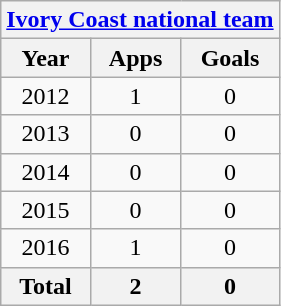<table class="wikitable" style="text-align:center">
<tr>
<th colspan=3><a href='#'>Ivory Coast national team</a></th>
</tr>
<tr>
<th>Year</th>
<th>Apps</th>
<th>Goals</th>
</tr>
<tr>
<td>2012</td>
<td>1</td>
<td>0</td>
</tr>
<tr>
<td>2013</td>
<td>0</td>
<td>0</td>
</tr>
<tr>
<td>2014</td>
<td>0</td>
<td>0</td>
</tr>
<tr>
<td>2015</td>
<td>0</td>
<td>0</td>
</tr>
<tr>
<td>2016</td>
<td>1</td>
<td>0</td>
</tr>
<tr>
<th>Total</th>
<th>2</th>
<th>0</th>
</tr>
</table>
